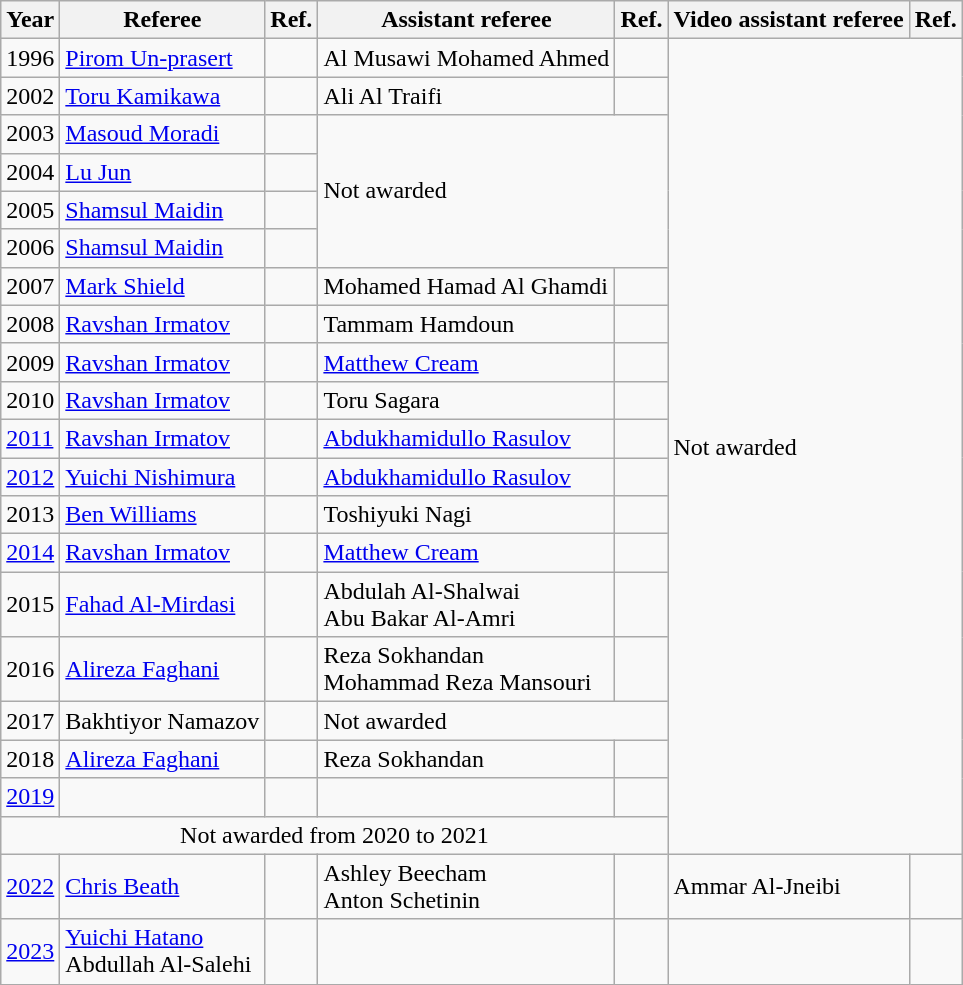<table class="wikitable">
<tr>
<th>Year</th>
<th>Referee</th>
<th>Ref.</th>
<th>Assistant referee</th>
<th>Ref.</th>
<th>Video assistant referee</th>
<th>Ref.</th>
</tr>
<tr>
<td>1996</td>
<td> <a href='#'>Pirom Un-prasert</a></td>
<td></td>
<td> Al Musawi Mohamed Ahmed</td>
<td></td>
<td colspan="2" rowspan="20">Not awarded</td>
</tr>
<tr>
<td>2002</td>
<td> <a href='#'>Toru Kamikawa</a></td>
<td></td>
<td> Ali Al Traifi</td>
<td></td>
</tr>
<tr>
<td>2003</td>
<td> <a href='#'>Masoud Moradi</a></td>
<td></td>
<td colspan="2" rowspan="4">Not awarded</td>
</tr>
<tr>
<td>2004</td>
<td> <a href='#'>Lu Jun</a></td>
<td></td>
</tr>
<tr>
<td>2005</td>
<td> <a href='#'>Shamsul Maidin</a></td>
<td></td>
</tr>
<tr>
<td>2006</td>
<td> <a href='#'>Shamsul Maidin</a></td>
<td></td>
</tr>
<tr>
<td>2007</td>
<td> <a href='#'>Mark Shield</a></td>
<td></td>
<td> Mohamed Hamad Al Ghamdi</td>
<td></td>
</tr>
<tr>
<td>2008</td>
<td> <a href='#'>Ravshan Irmatov</a></td>
<td></td>
<td> Tammam Hamdoun</td>
<td></td>
</tr>
<tr>
<td>2009</td>
<td> <a href='#'>Ravshan Irmatov</a></td>
<td></td>
<td> <a href='#'>Matthew Cream</a></td>
<td></td>
</tr>
<tr>
<td>2010</td>
<td> <a href='#'>Ravshan Irmatov</a></td>
<td></td>
<td> Toru Sagara</td>
<td></td>
</tr>
<tr>
<td><a href='#'>2011</a></td>
<td> <a href='#'>Ravshan Irmatov</a></td>
<td></td>
<td> <a href='#'>Abdukhamidullo Rasulov</a></td>
<td></td>
</tr>
<tr>
<td><a href='#'>2012</a></td>
<td> <a href='#'>Yuichi Nishimura</a></td>
<td></td>
<td> <a href='#'>Abdukhamidullo Rasulov</a></td>
<td></td>
</tr>
<tr>
<td>2013</td>
<td> <a href='#'>Ben Williams</a></td>
<td></td>
<td> Toshiyuki Nagi</td>
<td></td>
</tr>
<tr>
<td><a href='#'>2014</a></td>
<td> <a href='#'>Ravshan Irmatov</a></td>
<td></td>
<td> <a href='#'>Matthew Cream</a></td>
<td></td>
</tr>
<tr>
<td>2015</td>
<td> <a href='#'>Fahad Al-Mirdasi</a></td>
<td></td>
<td> Abdulah Al-Shalwai<br> Abu Bakar Al-Amri</td>
<td></td>
</tr>
<tr>
<td>2016</td>
<td> <a href='#'>Alireza Faghani</a></td>
<td></td>
<td> Reza Sokhandan<br> Mohammad Reza Mansouri</td>
<td></td>
</tr>
<tr>
<td>2017</td>
<td> Bakhtiyor Namazov</td>
<td></td>
<td colspan="2">Not awarded</td>
</tr>
<tr>
<td>2018</td>
<td> <a href='#'>Alireza Faghani</a></td>
<td></td>
<td> Reza Sokhandan<br></td>
<td></td>
</tr>
<tr>
<td><a href='#'>2019</a></td>
<td></td>
<td></td>
<td></td>
<td></td>
</tr>
<tr>
<td colspan="5" align="center">Not awarded from 2020 to 2021</td>
</tr>
<tr>
<td><a href='#'>2022</a></td>
<td> <a href='#'>Chris Beath</a></td>
<td></td>
<td> Ashley Beecham<br> Anton Schetinin</td>
<td></td>
<td> Ammar Al-Jneibi</td>
<td></td>
</tr>
<tr>
<td><a href='#'>2023</a></td>
<td> <a href='#'>Yuichi Hatano</a><br> Abdullah Al-Salehi<br></td>
<td></td>
<td></td>
<td></td>
<td></td>
<td></td>
</tr>
</table>
